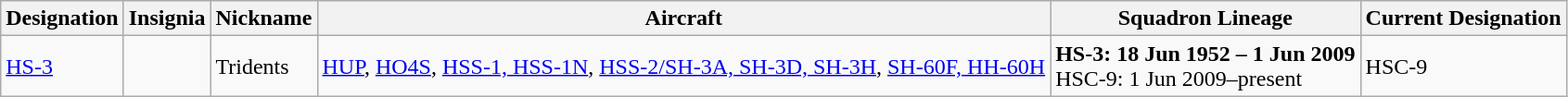<table class="wikitable">
<tr>
<th>Designation</th>
<th>Insignia</th>
<th>Nickname</th>
<th>Aircraft</th>
<th>Squadron Lineage</th>
<th>Current Designation</th>
</tr>
<tr>
<td><a href='#'>HS-3</a></td>
<td></td>
<td>Tridents</td>
<td><a href='#'>HUP</a>, <a href='#'>HO4S</a>, <a href='#'>HSS-1, HSS-1N</a>, <a href='#'>HSS-2/SH-3A, SH-3D, SH-3H</a>, <a href='#'>SH-60F, HH-60H</a></td>
<td style="white-space: nowrap;"><strong>HS-3: 18 Jun 1952 – 1 Jun 2009</strong><br>HSC-9: 1 Jun 2009–present</td>
<td>HSC-9</td>
</tr>
</table>
